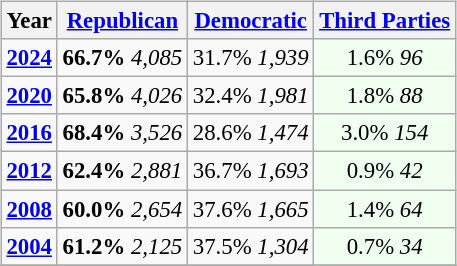<table class="wikitable" style="float:right; font-size:95%;">
<tr>
<th>Year</th>
<th><a href='#'>Republican</a></th>
<th><a href='#'>Democratic</a></th>
<th><a href='#'>Third Parties</a></th>
</tr>
<tr>
<td style="text-align:center;" ><strong><a href='#'>2024</a></strong></td>
<td style="text-align:center;" ><strong>66.7%</strong> <em>4,085</em></td>
<td style="text-align:center;" >31.7%  <em>1,939</em></td>
<td style="text-align:center; background:honeyDew;">1.6% <em>96</em></td>
</tr>
<tr>
<td style="text-align:center;" ><strong><a href='#'>2020</a></strong></td>
<td style="text-align:center;" ><strong>65.8%</strong> <em>4,026</em></td>
<td style="text-align:center;" >32.4%  <em>1,981</em></td>
<td style="text-align:center; background:honeyDew;">1.8% <em>88</em></td>
</tr>
<tr>
<td style="text-align:center;" ><strong><a href='#'>2016</a></strong></td>
<td style="text-align:center;" ><strong>68.4%</strong> <em>3,526</em></td>
<td style="text-align:center;" >28.6% <em>1,474</em></td>
<td style="text-align:center; background:honeyDew;">3.0% <em>154</em></td>
</tr>
<tr>
<td style="text-align:center;" ><strong><a href='#'>2012</a></strong></td>
<td style="text-align:center;" ><strong>62.4%</strong> <em>2,881</em></td>
<td style="text-align:center;" >36.7%  <em>1,693</em></td>
<td style="text-align:center; background:honeyDew;">0.9% <em>42</em></td>
</tr>
<tr>
<td style="text-align:center;" ><strong><a href='#'>2008</a></strong></td>
<td style="text-align:center;" ><strong>60.0%</strong> <em>2,654</em></td>
<td style="text-align:center;" >37.6%  <em>1,665</em></td>
<td style="text-align:center; background:honeyDew;">1.4% <em>64</em></td>
</tr>
<tr>
<td style="text-align:center;" ><strong><a href='#'>2004</a></strong></td>
<td style="text-align:center;" ><strong>61.2%</strong> <em>2,125</em></td>
<td style="text-align:center;" >37.5%   <em>1,304</em></td>
<td style="text-align:center; background:honeyDew;">0.7% <em>34</em></td>
</tr>
<tr>
</tr>
</table>
